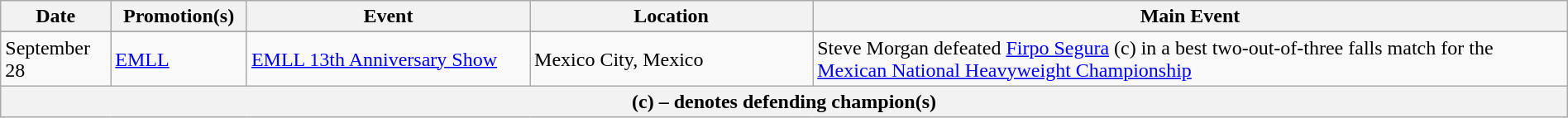<table class="wikitable" style="width:100%">
<tr>
<th width=5%>Date</th>
<th width=5%>Promotion(s)</th>
<th style="width:15%;">Event</th>
<th style="width:15%;">Location</th>
<th style="width:40%;">Main Event</th>
</tr>
<tr style="width:20%;"| Notes>
</tr>
<tr>
<td>September 28</td>
<td><a href='#'>EMLL</a></td>
<td><a href='#'>EMLL 13th Anniversary Show</a></td>
<td>Mexico City, Mexico</td>
<td>Steve Morgan defeated <a href='#'>Firpo Segura</a> (c) in a best two-out-of-three falls match for the <a href='#'>Mexican National Heavyweight Championship</a></td>
</tr>
<tr>
<th colspan="5">(c) – denotes defending champion(s)</th>
</tr>
</table>
